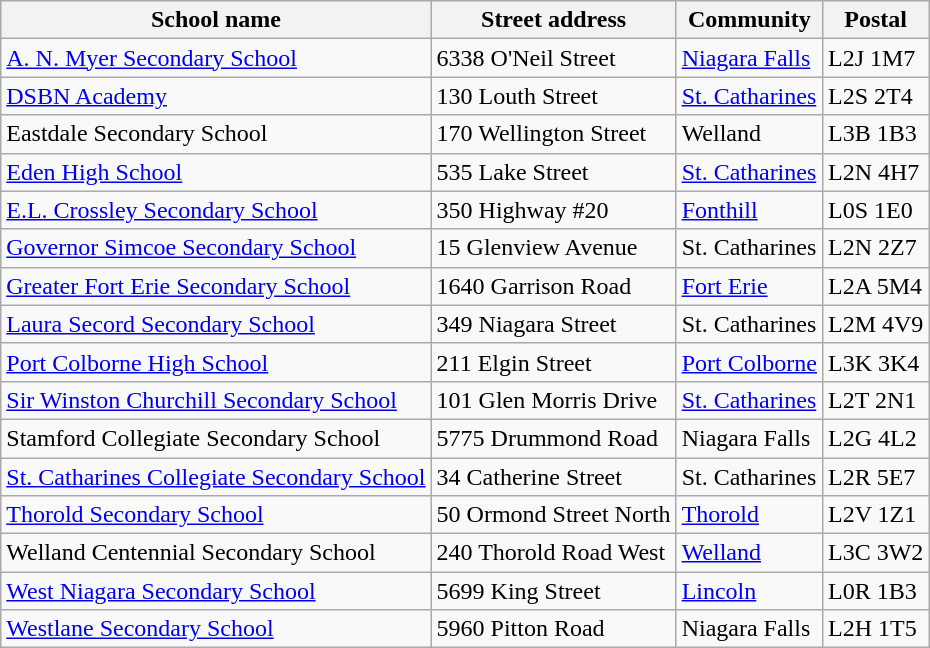<table class="wikitable">
<tr>
<th>School name</th>
<th>Street address</th>
<th>Community</th>
<th>Postal</th>
</tr>
<tr>
<td><a href='#'>A. N. Myer Secondary School</a></td>
<td>6338 O'Neil Street</td>
<td><a href='#'>Niagara Falls</a></td>
<td>L2J 1M7</td>
</tr>
<tr>
<td><a href='#'>DSBN Academy</a></td>
<td>130 Louth Street</td>
<td><a href='#'>St. Catharines</a></td>
<td>L2S 2T4</td>
</tr>
<tr>
<td>Eastdale Secondary School</td>
<td>170 Wellington Street</td>
<td>Welland</td>
<td>L3B 1B3</td>
</tr>
<tr>
<td><a href='#'>Eden High School</a></td>
<td>535 Lake Street</td>
<td><a href='#'>St. Catharines</a></td>
<td>L2N 4H7</td>
</tr>
<tr>
<td><a href='#'>E.L. Crossley Secondary School</a></td>
<td>350 Highway #20</td>
<td><a href='#'>Fonthill</a></td>
<td>L0S 1E0</td>
</tr>
<tr>
<td><a href='#'>Governor Simcoe Secondary School</a></td>
<td>15 Glenview Avenue</td>
<td>St. Catharines</td>
<td>L2N 2Z7</td>
</tr>
<tr>
<td><a href='#'>Greater Fort Erie Secondary School</a></td>
<td>1640 Garrison Road</td>
<td><a href='#'>Fort Erie</a></td>
<td>L2A 5M4</td>
</tr>
<tr>
<td><a href='#'>Laura Secord Secondary School</a></td>
<td>349 Niagara Street</td>
<td>St. Catharines</td>
<td>L2M 4V9</td>
</tr>
<tr>
<td><a href='#'>Port Colborne High School</a></td>
<td>211 Elgin Street</td>
<td><a href='#'>Port Colborne</a></td>
<td>L3K 3K4</td>
</tr>
<tr>
<td><a href='#'>Sir Winston Churchill Secondary School</a></td>
<td>101 Glen Morris Drive</td>
<td><a href='#'>St. Catharines</a></td>
<td>L2T 2N1</td>
</tr>
<tr>
<td>Stamford Collegiate Secondary School</td>
<td>5775 Drummond Road</td>
<td>Niagara Falls</td>
<td>L2G 4L2</td>
</tr>
<tr>
<td><a href='#'>St. Catharines Collegiate Secondary School</a></td>
<td>34 Catherine Street</td>
<td>St. Catharines</td>
<td>L2R 5E7</td>
</tr>
<tr>
<td><a href='#'>Thorold Secondary School</a></td>
<td>50 Ormond Street North</td>
<td><a href='#'>Thorold</a></td>
<td>L2V 1Z1</td>
</tr>
<tr>
<td>Welland Centennial Secondary School</td>
<td>240 Thorold Road West</td>
<td><a href='#'>Welland</a></td>
<td>L3C 3W2</td>
</tr>
<tr>
<td><a href='#'>West Niagara Secondary School</a></td>
<td>5699 King Street</td>
<td><a href='#'>Lincoln</a></td>
<td>L0R 1B3</td>
</tr>
<tr>
<td><a href='#'>Westlane Secondary School</a></td>
<td>5960 Pitton Road</td>
<td>Niagara Falls</td>
<td>L2H 1T5</td>
</tr>
</table>
